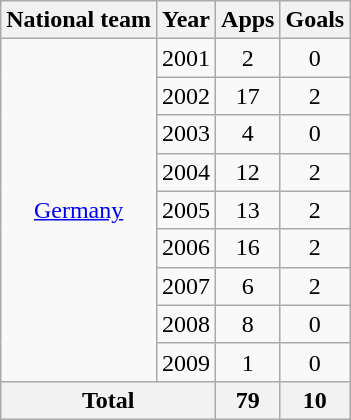<table class="wikitable" style="text-align:center">
<tr>
<th>National team</th>
<th>Year</th>
<th>Apps</th>
<th>Goals</th>
</tr>
<tr>
<td rowspan="9"><a href='#'>Germany</a></td>
<td>2001</td>
<td>2</td>
<td>0</td>
</tr>
<tr>
<td>2002</td>
<td>17</td>
<td>2</td>
</tr>
<tr>
<td>2003</td>
<td>4</td>
<td>0</td>
</tr>
<tr>
<td>2004</td>
<td>12</td>
<td>2</td>
</tr>
<tr>
<td>2005</td>
<td>13</td>
<td>2</td>
</tr>
<tr>
<td>2006</td>
<td>16</td>
<td>2</td>
</tr>
<tr>
<td>2007</td>
<td>6</td>
<td>2</td>
</tr>
<tr>
<td>2008</td>
<td>8</td>
<td>0</td>
</tr>
<tr>
<td>2009</td>
<td>1</td>
<td>0</td>
</tr>
<tr>
<th colspan="2">Total</th>
<th>79</th>
<th>10</th>
</tr>
</table>
